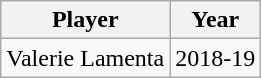<table class="wikitable">
<tr>
<th>Player</th>
<th>Year</th>
</tr>
<tr>
<td>Valerie Lamenta</td>
<td>2018-19</td>
</tr>
</table>
